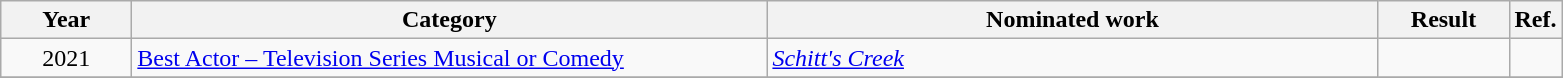<table class=wikitable>
<tr>
<th scope="col" style="width:5em;">Year</th>
<th scope="col" style="width:26em;">Category</th>
<th scope="col" style="width:25em;">Nominated work</th>
<th scope="col" style="width:5em;">Result</th>
<th>Ref.</th>
</tr>
<tr>
<td style="text-align:center;">2021</td>
<td><a href='#'>Best Actor – Television Series Musical or Comedy</a></td>
<td><em><a href='#'>Schitt's Creek</a></em></td>
<td></td>
<td></td>
</tr>
<tr>
</tr>
</table>
